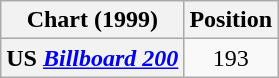<table class="wikitable plainrowheaders">
<tr>
<th>Chart (1999)</th>
<th>Position</th>
</tr>
<tr>
<th scope="row">US <em><a href='#'>Billboard 200</a></em></th>
<td align="center">193</td>
</tr>
</table>
